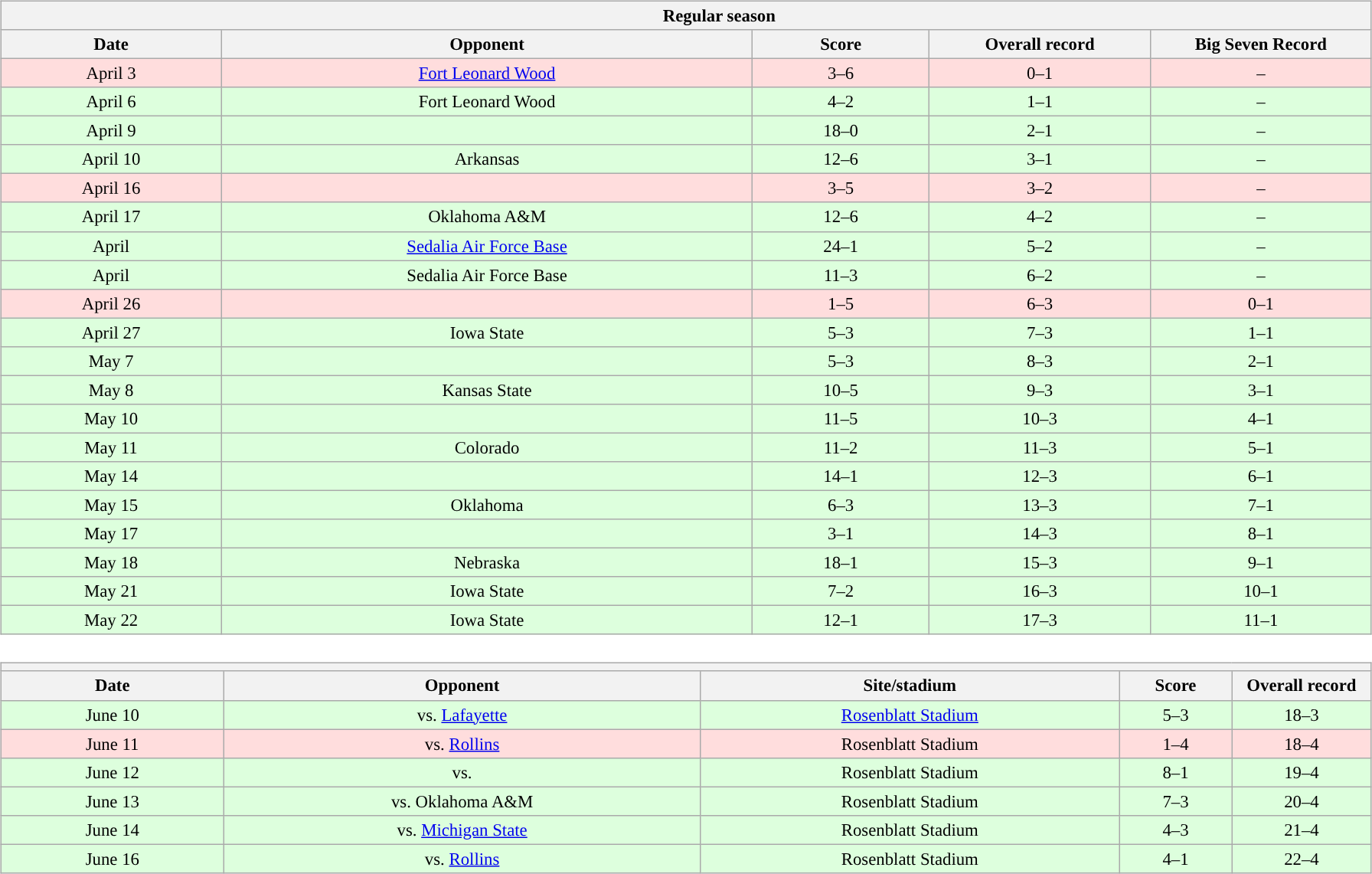<table class="toccolours" width=95% style="clear:both; margin:1.5em auto; text-align:center;">
<tr>
</tr>
<tr>
<td><br><table class="wikitable collapsible" style="margin:auto; width:100%; text-align:center; font-size:95%">
<tr>
<th colspan=5 style="padding-left:4em;">Regular season</th>
</tr>
<tr>
<th width="5%">Date</th>
<th width="12%">Opponent</th>
<th width="4%">Score</th>
<th width="5%">Overall record</th>
<th width="5%">Big Seven Record</th>
</tr>
<tr bgcolor="#ffdddd">
<td>April 3</td>
<td><a href='#'>Fort Leonard Wood</a></td>
<td>3–6</td>
<td>0–1</td>
<td>–</td>
</tr>
<tr bgcolor="ddffdd">
<td>April 6</td>
<td>Fort Leonard Wood</td>
<td>4–2</td>
<td>1–1</td>
<td>–</td>
</tr>
<tr bgcolor="ddffdd">
<td>April 9</td>
<td></td>
<td>18–0</td>
<td>2–1</td>
<td>–</td>
</tr>
<tr bgcolor="ddffdd">
<td>April 10</td>
<td>Arkansas</td>
<td>12–6</td>
<td>3–1</td>
<td>–</td>
</tr>
<tr bgcolor="ffdddd">
<td>April 16</td>
<td></td>
<td>3–5</td>
<td>3–2</td>
<td>–</td>
</tr>
<tr bgcolor="ddffdd">
<td>April 17</td>
<td>Oklahoma A&M</td>
<td>12–6</td>
<td>4–2</td>
<td>–</td>
</tr>
<tr bgcolor="ddffdd">
<td>April</td>
<td><a href='#'>Sedalia Air Force Base</a></td>
<td>24–1</td>
<td>5–2</td>
<td>–</td>
</tr>
<tr bgcolor="ddffdd">
<td>April</td>
<td>Sedalia Air Force Base</td>
<td>11–3</td>
<td>6–2</td>
<td>–</td>
</tr>
<tr bgcolor="ffdddd">
<td>April 26</td>
<td></td>
<td>1–5</td>
<td>6–3</td>
<td>0–1</td>
</tr>
<tr bgcolor="ddffdd">
<td>April 27</td>
<td>Iowa State</td>
<td>5–3</td>
<td>7–3</td>
<td>1–1</td>
</tr>
<tr bgcolor="ddffdd">
<td>May 7</td>
<td></td>
<td>5–3</td>
<td>8–3</td>
<td>2–1</td>
</tr>
<tr bgcolor="ddffdd">
<td>May 8</td>
<td>Kansas State</td>
<td>10–5</td>
<td>9–3</td>
<td>3–1</td>
</tr>
<tr bgcolor="ddffdd">
<td>May 10</td>
<td></td>
<td>11–5</td>
<td>10–3</td>
<td>4–1</td>
</tr>
<tr bgcolor="ddffdd">
<td>May 11</td>
<td>Colorado</td>
<td>11–2</td>
<td>11–3</td>
<td>5–1</td>
</tr>
<tr bgcolor="ddffdd">
<td>May 14</td>
<td></td>
<td>14–1</td>
<td>12–3</td>
<td>6–1</td>
</tr>
<tr bgcolor="ddffdd">
<td>May 15</td>
<td>Oklahoma</td>
<td>6–3</td>
<td>13–3</td>
<td>7–1</td>
</tr>
<tr bgcolor="ddffdd">
<td>May 17</td>
<td></td>
<td>3–1</td>
<td>14–3</td>
<td>8–1</td>
</tr>
<tr bgcolor="ddffdd">
<td>May 18</td>
<td>Nebraska</td>
<td>18–1</td>
<td>15–3</td>
<td>9–1</td>
</tr>
<tr bgcolor="ddffdd">
<td>May 21</td>
<td>Iowa State</td>
<td>7–2</td>
<td>16–3</td>
<td>10–1</td>
</tr>
<tr bgcolor="ddffdd">
<td>May 22</td>
<td>Iowa State</td>
<td>12–1</td>
<td>17–3</td>
<td>11–1</td>
</tr>
</table>
</td>
</tr>
<tr>
</tr>
<tr>
<td><br><table class="wikitable collapsible" style="margin:auto; width:100%; text-align:center; font-size:95%">
<tr>
<th colspan=5 style="padding-left:4em;"></th>
</tr>
<tr>
<th width="8%">Date</th>
<th width="17%">Opponent</th>
<th width="15%">Site/stadium</th>
<th width="4%">Score</th>
<th width="5%">Overall record</th>
</tr>
<tr bgcolor="ddffdd">
<td>June 10</td>
<td>vs. <a href='#'>Lafayette</a></td>
<td><a href='#'>Rosenblatt Stadium</a></td>
<td>5–3</td>
<td>18–3</td>
</tr>
<tr bgcolor="ffdddd">
<td>June 11</td>
<td>vs. <a href='#'>Rollins</a></td>
<td>Rosenblatt Stadium</td>
<td>1–4</td>
<td>18–4</td>
</tr>
<tr bgcolor="ddffdd">
<td>June 12</td>
<td>vs. </td>
<td>Rosenblatt Stadium</td>
<td>8–1</td>
<td>19–4</td>
</tr>
<tr bgcolor="ddffdd">
<td>June 13</td>
<td>vs. Oklahoma A&M</td>
<td>Rosenblatt Stadium</td>
<td>7–3</td>
<td>20–4</td>
</tr>
<tr bgcolor="ddffdd">
<td>June 14</td>
<td>vs. <a href='#'>Michigan State</a></td>
<td>Rosenblatt Stadium</td>
<td>4–3</td>
<td>21–4</td>
</tr>
<tr bgcolor="ddffdd">
<td>June 16</td>
<td>vs. <a href='#'>Rollins</a></td>
<td>Rosenblatt Stadium</td>
<td>4–1</td>
<td>22–4</td>
</tr>
</table>
</td>
</tr>
</table>
